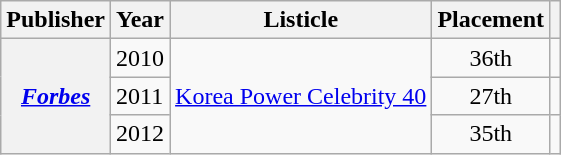<table class="wikitable plainrowheaders sortable" style="margin-right: 0;">
<tr>
<th scope="col">Publisher</th>
<th scope="col">Year</th>
<th scope="col">Listicle</th>
<th scope="col">Placement</th>
<th scope="col" class="unsortable"></th>
</tr>
<tr>
<th scope="row" rowspan="3"><em><a href='#'>Forbes</a></em></th>
<td>2010</td>
<td rowspan="3"><a href='#'>Korea Power Celebrity 40</a></td>
<td style="text-align:center;">36th</td>
<td style="text-align:center;"></td>
</tr>
<tr>
<td>2011</td>
<td style="text-align:center;">27th</td>
<td style="text-align:center;"></td>
</tr>
<tr>
<td>2012</td>
<td style="text-align:center;">35th</td>
<td style="text-align:center;"></td>
</tr>
</table>
